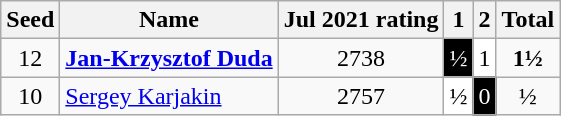<table class="wikitable">
<tr>
<th>Seed</th>
<th>Name</th>
<th>Jul 2021 rating</th>
<th>1</th>
<th>2</th>
<th>Total</th>
</tr>
<tr align=center>
<td>12</td>
<td align=left> <strong><a href='#'>Jan-Krzysztof Duda</a></strong></td>
<td>2738</td>
<td style="background:black; color:white">½</td>
<td style="background:white; color:black">1</td>
<td><strong>1½</strong></td>
</tr>
<tr align=center>
<td>10</td>
<td align=left> <a href='#'>Sergey Karjakin</a></td>
<td>2757</td>
<td style="background:white; color:black">½</td>
<td style="background:black; color:white">0</td>
<td>½</td>
</tr>
</table>
